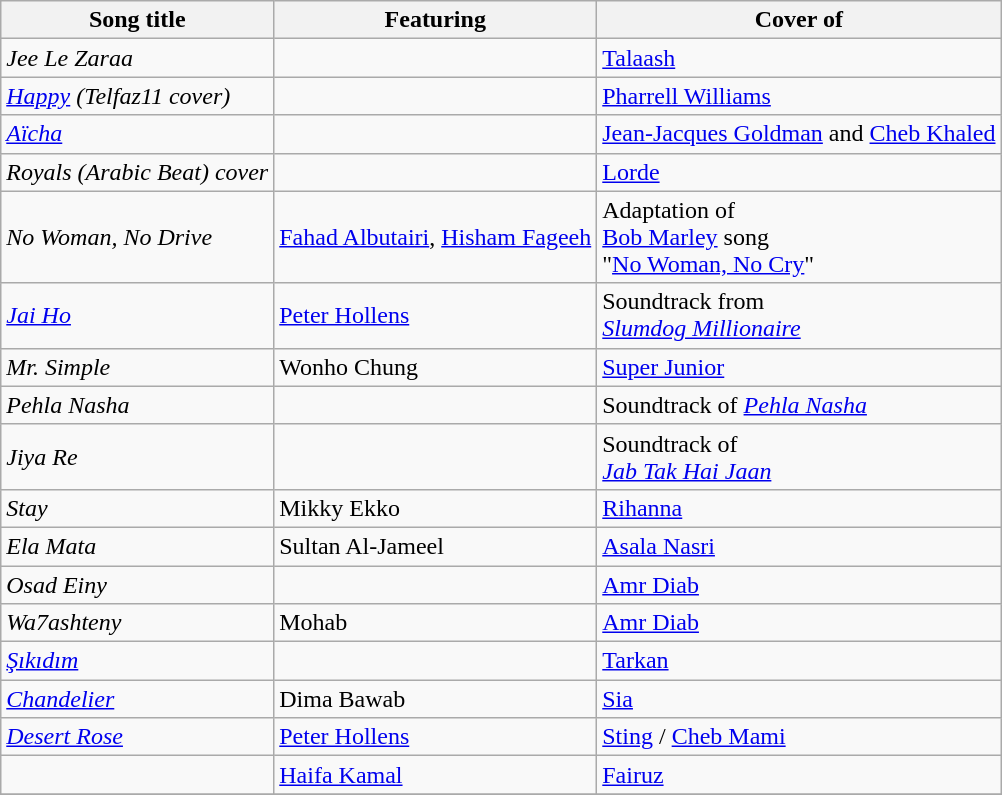<table class="wikitable">
<tr>
<th>Song title</th>
<th>Featuring</th>
<th>Cover of</th>
</tr>
<tr>
<td><em>Jee Le Zaraa</em></td>
<td></td>
<td><a href='#'>Talaash</a></td>
</tr>
<tr>
<td><em><a href='#'>Happy</a> (Telfaz11 cover)</em></td>
<td></td>
<td><a href='#'>Pharrell Williams</a></td>
</tr>
<tr>
<td><em><a href='#'>Aïcha</a></em></td>
<td></td>
<td><a href='#'>Jean-Jacques Goldman</a> and <a href='#'>Cheb Khaled</a></td>
</tr>
<tr>
<td><em>Royals (Arabic Beat) cover</em></td>
<td></td>
<td><a href='#'>Lorde</a></td>
</tr>
<tr>
<td><em>No Woman, No Drive</em></td>
<td><a href='#'>Fahad Albutairi</a>, <a href='#'>Hisham Fageeh</a></td>
<td>Adaptation of <br><a href='#'>Bob Marley</a> song<br>"<a href='#'>No Woman, No Cry</a>"</td>
</tr>
<tr>
<td><em><a href='#'>Jai Ho</a></em></td>
<td><a href='#'>Peter Hollens</a></td>
<td>Soundtrack from <br><em><a href='#'>Slumdog Millionaire</a></em></td>
</tr>
<tr>
<td><em>Mr. Simple</em></td>
<td>Wonho Chung</td>
<td><a href='#'>Super Junior</a></td>
</tr>
<tr>
<td><em>Pehla Nasha</em></td>
<td></td>
<td>Soundtrack of <em><a href='#'>Pehla Nasha</a></em></td>
</tr>
<tr>
<td><em>Jiya Re</em></td>
<td></td>
<td>Soundtrack of <br><em><a href='#'>Jab Tak Hai Jaan</a></em></td>
</tr>
<tr>
<td><em>Stay</em></td>
<td>Mikky Ekko</td>
<td><a href='#'>Rihanna</a></td>
</tr>
<tr>
<td><em>Ela Mata</em></td>
<td>Sultan Al-Jameel</td>
<td><a href='#'>Asala Nasri</a></td>
</tr>
<tr>
<td><em>Osad Einy</em></td>
<td></td>
<td><a href='#'>Amr Diab</a></td>
</tr>
<tr>
<td><em>Wa7ashteny</em></td>
<td>Mohab</td>
<td><a href='#'>Amr Diab</a></td>
</tr>
<tr>
<td><em><a href='#'>Şıkıdım</a></em></td>
<td></td>
<td><a href='#'>Tarkan</a></td>
</tr>
<tr>
<td><em><a href='#'>Chandelier</a></em></td>
<td>Dima Bawab</td>
<td><a href='#'>Sia</a></td>
</tr>
<tr>
<td><em><a href='#'>Desert Rose</a></em></td>
<td><a href='#'>Peter Hollens</a></td>
<td><a href='#'>Sting</a> / <a href='#'>Cheb Mami</a></td>
</tr>
<tr>
<td></td>
<td><a href='#'>Haifa Kamal</a></td>
<td><a href='#'>Fairuz</a></td>
</tr>
<tr>
</tr>
</table>
